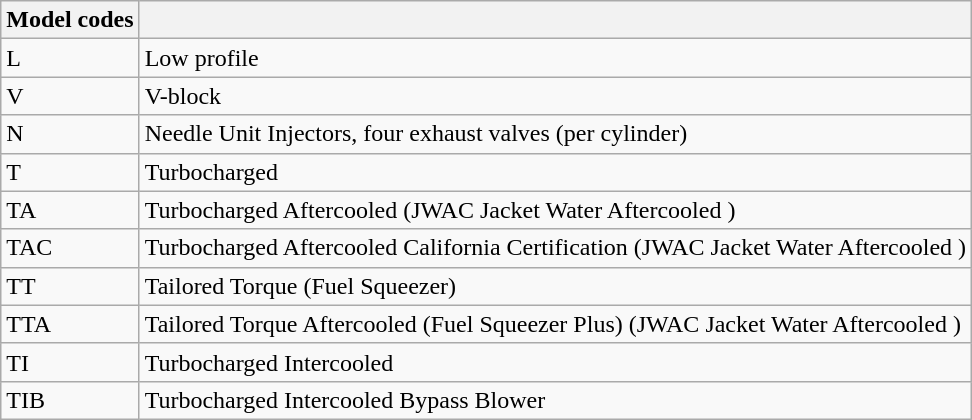<table class="wikitable">
<tr>
<th>Model codes</th>
<th></th>
</tr>
<tr>
<td>L</td>
<td>Low profile</td>
</tr>
<tr>
<td>V</td>
<td>V-block</td>
</tr>
<tr>
<td>N</td>
<td>Needle Unit Injectors,  four exhaust valves (per cylinder)</td>
</tr>
<tr>
<td>T</td>
<td>Turbocharged</td>
</tr>
<tr>
<td>TA</td>
<td>Turbocharged Aftercooled (JWAC Jacket Water Aftercooled )</td>
</tr>
<tr>
<td>TAC</td>
<td>Turbocharged Aftercooled California Certification (JWAC Jacket Water Aftercooled )</td>
</tr>
<tr>
<td>TT</td>
<td>Tailored Torque (Fuel Squeezer)</td>
</tr>
<tr>
<td>TTA</td>
<td>Tailored Torque Aftercooled (Fuel Squeezer Plus) (JWAC Jacket Water Aftercooled )</td>
</tr>
<tr>
<td>TI</td>
<td>Turbocharged Intercooled</td>
</tr>
<tr>
<td>TIB</td>
<td>Turbocharged Intercooled Bypass Blower</td>
</tr>
</table>
